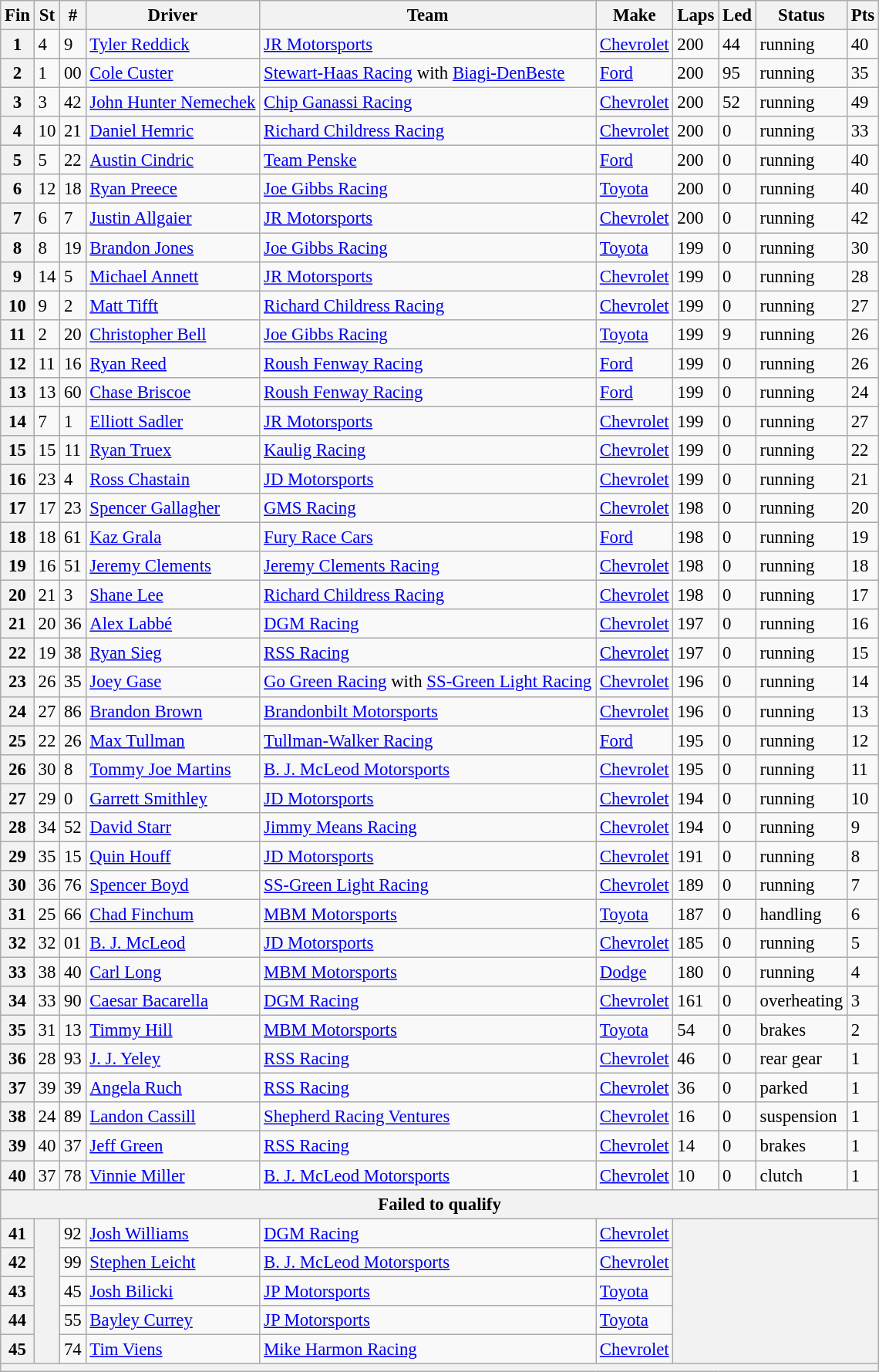<table class="wikitable" style="font-size:95%">
<tr>
<th>Fin</th>
<th>St</th>
<th>#</th>
<th>Driver</th>
<th>Team</th>
<th>Make</th>
<th>Laps</th>
<th>Led</th>
<th>Status</th>
<th>Pts</th>
</tr>
<tr>
<th>1</th>
<td>4</td>
<td>9</td>
<td><a href='#'>Tyler Reddick</a></td>
<td><a href='#'>JR Motorsports</a></td>
<td><a href='#'>Chevrolet</a></td>
<td>200</td>
<td>44</td>
<td>running</td>
<td>40</td>
</tr>
<tr>
<th>2</th>
<td>1</td>
<td>00</td>
<td><a href='#'>Cole Custer</a></td>
<td><a href='#'>Stewart-Haas Racing</a> with <a href='#'>Biagi-DenBeste</a></td>
<td><a href='#'>Ford</a></td>
<td>200</td>
<td>95</td>
<td>running</td>
<td>35</td>
</tr>
<tr>
<th>3</th>
<td>3</td>
<td>42</td>
<td><a href='#'>John Hunter Nemechek</a></td>
<td><a href='#'>Chip Ganassi Racing</a></td>
<td><a href='#'>Chevrolet</a></td>
<td>200</td>
<td>52</td>
<td>running</td>
<td>49</td>
</tr>
<tr>
<th>4</th>
<td>10</td>
<td>21</td>
<td><a href='#'>Daniel Hemric</a></td>
<td><a href='#'>Richard Childress Racing</a></td>
<td><a href='#'>Chevrolet</a></td>
<td>200</td>
<td>0</td>
<td>running</td>
<td>33</td>
</tr>
<tr>
<th>5</th>
<td>5</td>
<td>22</td>
<td><a href='#'>Austin Cindric</a></td>
<td><a href='#'>Team Penske</a></td>
<td><a href='#'>Ford</a></td>
<td>200</td>
<td>0</td>
<td>running</td>
<td>40</td>
</tr>
<tr>
<th>6</th>
<td>12</td>
<td>18</td>
<td><a href='#'>Ryan Preece</a></td>
<td><a href='#'>Joe Gibbs Racing</a></td>
<td><a href='#'>Toyota</a></td>
<td>200</td>
<td>0</td>
<td>running</td>
<td>40</td>
</tr>
<tr>
<th>7</th>
<td>6</td>
<td>7</td>
<td><a href='#'>Justin Allgaier</a></td>
<td><a href='#'>JR Motorsports</a></td>
<td><a href='#'>Chevrolet</a></td>
<td>200</td>
<td>0</td>
<td>running</td>
<td>42</td>
</tr>
<tr>
<th>8</th>
<td>8</td>
<td>19</td>
<td><a href='#'>Brandon Jones</a></td>
<td><a href='#'>Joe Gibbs Racing</a></td>
<td><a href='#'>Toyota</a></td>
<td>199</td>
<td>0</td>
<td>running</td>
<td>30</td>
</tr>
<tr>
<th>9</th>
<td>14</td>
<td>5</td>
<td><a href='#'>Michael Annett</a></td>
<td><a href='#'>JR Motorsports</a></td>
<td><a href='#'>Chevrolet</a></td>
<td>199</td>
<td>0</td>
<td>running</td>
<td>28</td>
</tr>
<tr>
<th>10</th>
<td>9</td>
<td>2</td>
<td><a href='#'>Matt Tifft</a></td>
<td><a href='#'>Richard Childress Racing</a></td>
<td><a href='#'>Chevrolet</a></td>
<td>199</td>
<td>0</td>
<td>running</td>
<td>27</td>
</tr>
<tr>
<th>11</th>
<td>2</td>
<td>20</td>
<td><a href='#'>Christopher Bell</a></td>
<td><a href='#'>Joe Gibbs Racing</a></td>
<td><a href='#'>Toyota</a></td>
<td>199</td>
<td>9</td>
<td>running</td>
<td>26</td>
</tr>
<tr>
<th>12</th>
<td>11</td>
<td>16</td>
<td><a href='#'>Ryan Reed</a></td>
<td><a href='#'>Roush Fenway Racing</a></td>
<td><a href='#'>Ford</a></td>
<td>199</td>
<td>0</td>
<td>running</td>
<td>26</td>
</tr>
<tr>
<th>13</th>
<td>13</td>
<td>60</td>
<td><a href='#'>Chase Briscoe</a></td>
<td><a href='#'>Roush Fenway Racing</a></td>
<td><a href='#'>Ford</a></td>
<td>199</td>
<td>0</td>
<td>running</td>
<td>24</td>
</tr>
<tr>
<th>14</th>
<td>7</td>
<td>1</td>
<td><a href='#'>Elliott Sadler</a></td>
<td><a href='#'>JR Motorsports</a></td>
<td><a href='#'>Chevrolet</a></td>
<td>199</td>
<td>0</td>
<td>running</td>
<td>27</td>
</tr>
<tr>
<th>15</th>
<td>15</td>
<td>11</td>
<td><a href='#'>Ryan Truex</a></td>
<td><a href='#'>Kaulig Racing</a></td>
<td><a href='#'>Chevrolet</a></td>
<td>199</td>
<td>0</td>
<td>running</td>
<td>22</td>
</tr>
<tr>
<th>16</th>
<td>23</td>
<td>4</td>
<td><a href='#'>Ross Chastain</a></td>
<td><a href='#'>JD Motorsports</a></td>
<td><a href='#'>Chevrolet</a></td>
<td>199</td>
<td>0</td>
<td>running</td>
<td>21</td>
</tr>
<tr>
<th>17</th>
<td>17</td>
<td>23</td>
<td><a href='#'>Spencer Gallagher</a></td>
<td><a href='#'>GMS Racing</a></td>
<td><a href='#'>Chevrolet</a></td>
<td>198</td>
<td>0</td>
<td>running</td>
<td>20</td>
</tr>
<tr>
<th>18</th>
<td>18</td>
<td>61</td>
<td><a href='#'>Kaz Grala</a></td>
<td><a href='#'>Fury Race Cars</a></td>
<td><a href='#'>Ford</a></td>
<td>198</td>
<td>0</td>
<td>running</td>
<td>19</td>
</tr>
<tr>
<th>19</th>
<td>16</td>
<td>51</td>
<td><a href='#'>Jeremy Clements</a></td>
<td><a href='#'>Jeremy Clements Racing</a></td>
<td><a href='#'>Chevrolet</a></td>
<td>198</td>
<td>0</td>
<td>running</td>
<td>18</td>
</tr>
<tr>
<th>20</th>
<td>21</td>
<td>3</td>
<td><a href='#'>Shane Lee</a></td>
<td><a href='#'>Richard Childress Racing</a></td>
<td><a href='#'>Chevrolet</a></td>
<td>198</td>
<td>0</td>
<td>running</td>
<td>17</td>
</tr>
<tr>
<th>21</th>
<td>20</td>
<td>36</td>
<td><a href='#'>Alex Labbé</a></td>
<td><a href='#'>DGM Racing</a></td>
<td><a href='#'>Chevrolet</a></td>
<td>197</td>
<td>0</td>
<td>running</td>
<td>16</td>
</tr>
<tr>
<th>22</th>
<td>19</td>
<td>38</td>
<td><a href='#'>Ryan Sieg</a></td>
<td><a href='#'>RSS Racing</a></td>
<td><a href='#'>Chevrolet</a></td>
<td>197</td>
<td>0</td>
<td>running</td>
<td>15</td>
</tr>
<tr>
<th>23</th>
<td>26</td>
<td>35</td>
<td><a href='#'>Joey Gase</a></td>
<td><a href='#'>Go Green Racing</a> with <a href='#'>SS-Green Light Racing</a></td>
<td><a href='#'>Chevrolet</a></td>
<td>196</td>
<td>0</td>
<td>running</td>
<td>14</td>
</tr>
<tr>
<th>24</th>
<td>27</td>
<td>86</td>
<td><a href='#'>Brandon Brown</a></td>
<td><a href='#'>Brandonbilt Motorsports</a></td>
<td><a href='#'>Chevrolet</a></td>
<td>196</td>
<td>0</td>
<td>running</td>
<td>13</td>
</tr>
<tr>
<th>25</th>
<td>22</td>
<td>26</td>
<td><a href='#'>Max Tullman</a></td>
<td><a href='#'>Tullman-Walker Racing</a></td>
<td><a href='#'>Ford</a></td>
<td>195</td>
<td>0</td>
<td>running</td>
<td>12</td>
</tr>
<tr>
<th>26</th>
<td>30</td>
<td>8</td>
<td><a href='#'>Tommy Joe Martins</a></td>
<td><a href='#'>B. J. McLeod Motorsports</a></td>
<td><a href='#'>Chevrolet</a></td>
<td>195</td>
<td>0</td>
<td>running</td>
<td>11</td>
</tr>
<tr>
<th>27</th>
<td>29</td>
<td>0</td>
<td><a href='#'>Garrett Smithley</a></td>
<td><a href='#'>JD Motorsports</a></td>
<td><a href='#'>Chevrolet</a></td>
<td>194</td>
<td>0</td>
<td>running</td>
<td>10</td>
</tr>
<tr>
<th>28</th>
<td>34</td>
<td>52</td>
<td><a href='#'>David Starr</a></td>
<td><a href='#'>Jimmy Means Racing</a></td>
<td><a href='#'>Chevrolet</a></td>
<td>194</td>
<td>0</td>
<td>running</td>
<td>9</td>
</tr>
<tr>
<th>29</th>
<td>35</td>
<td>15</td>
<td><a href='#'>Quin Houff</a></td>
<td><a href='#'>JD Motorsports</a></td>
<td><a href='#'>Chevrolet</a></td>
<td>191</td>
<td>0</td>
<td>running</td>
<td>8</td>
</tr>
<tr>
<th>30</th>
<td>36</td>
<td>76</td>
<td><a href='#'>Spencer Boyd</a></td>
<td><a href='#'>SS-Green Light Racing</a></td>
<td><a href='#'>Chevrolet</a></td>
<td>189</td>
<td>0</td>
<td>running</td>
<td>7</td>
</tr>
<tr>
<th>31</th>
<td>25</td>
<td>66</td>
<td><a href='#'>Chad Finchum</a></td>
<td><a href='#'>MBM Motorsports</a></td>
<td><a href='#'>Toyota</a></td>
<td>187</td>
<td>0</td>
<td>handling</td>
<td>6</td>
</tr>
<tr>
<th>32</th>
<td>32</td>
<td>01</td>
<td><a href='#'>B. J. McLeod</a></td>
<td><a href='#'>JD Motorsports</a></td>
<td><a href='#'>Chevrolet</a></td>
<td>185</td>
<td>0</td>
<td>running</td>
<td>5</td>
</tr>
<tr>
<th>33</th>
<td>38</td>
<td>40</td>
<td><a href='#'>Carl Long</a></td>
<td><a href='#'>MBM Motorsports</a></td>
<td><a href='#'>Dodge</a></td>
<td>180</td>
<td>0</td>
<td>running</td>
<td>4</td>
</tr>
<tr>
<th>34</th>
<td>33</td>
<td>90</td>
<td><a href='#'>Caesar Bacarella</a></td>
<td><a href='#'>DGM Racing</a></td>
<td><a href='#'>Chevrolet</a></td>
<td>161</td>
<td>0</td>
<td>overheating</td>
<td>3</td>
</tr>
<tr>
<th>35</th>
<td>31</td>
<td>13</td>
<td><a href='#'>Timmy Hill</a></td>
<td><a href='#'>MBM Motorsports</a></td>
<td><a href='#'>Toyota</a></td>
<td>54</td>
<td>0</td>
<td>brakes</td>
<td>2</td>
</tr>
<tr>
<th>36</th>
<td>28</td>
<td>93</td>
<td><a href='#'>J. J. Yeley</a></td>
<td><a href='#'>RSS Racing</a></td>
<td><a href='#'>Chevrolet</a></td>
<td>46</td>
<td>0</td>
<td>rear gear</td>
<td>1</td>
</tr>
<tr>
<th>37</th>
<td>39</td>
<td>39</td>
<td><a href='#'>Angela Ruch</a></td>
<td><a href='#'>RSS Racing</a></td>
<td><a href='#'>Chevrolet</a></td>
<td>36</td>
<td>0</td>
<td>parked</td>
<td>1</td>
</tr>
<tr>
<th>38</th>
<td>24</td>
<td>89</td>
<td><a href='#'>Landon Cassill</a></td>
<td><a href='#'>Shepherd Racing Ventures</a></td>
<td><a href='#'>Chevrolet</a></td>
<td>16</td>
<td>0</td>
<td>suspension</td>
<td>1</td>
</tr>
<tr>
<th>39</th>
<td>40</td>
<td>37</td>
<td><a href='#'>Jeff Green</a></td>
<td><a href='#'>RSS Racing</a></td>
<td><a href='#'>Chevrolet</a></td>
<td>14</td>
<td>0</td>
<td>brakes</td>
<td>1</td>
</tr>
<tr>
<th>40</th>
<td>37</td>
<td>78</td>
<td><a href='#'>Vinnie Miller</a></td>
<td><a href='#'>B. J. McLeod Motorsports</a></td>
<td><a href='#'>Chevrolet</a></td>
<td>10</td>
<td>0</td>
<td>clutch</td>
<td>1</td>
</tr>
<tr>
<th colspan="10">Failed to qualify</th>
</tr>
<tr>
<th>41</th>
<th rowspan="5"></th>
<td>92</td>
<td><a href='#'>Josh Williams</a></td>
<td><a href='#'>DGM Racing</a></td>
<td><a href='#'>Chevrolet</a></td>
<th colspan="4" rowspan="5"></th>
</tr>
<tr>
<th>42</th>
<td>99</td>
<td><a href='#'>Stephen Leicht</a></td>
<td><a href='#'>B. J. McLeod Motorsports</a></td>
<td><a href='#'>Chevrolet</a></td>
</tr>
<tr>
<th>43</th>
<td>45</td>
<td><a href='#'>Josh Bilicki</a></td>
<td><a href='#'>JP Motorsports</a></td>
<td><a href='#'>Toyota</a></td>
</tr>
<tr>
<th>44</th>
<td>55</td>
<td><a href='#'>Bayley Currey</a></td>
<td><a href='#'>JP Motorsports</a></td>
<td><a href='#'>Toyota</a></td>
</tr>
<tr>
<th>45</th>
<td>74</td>
<td><a href='#'>Tim Viens</a></td>
<td><a href='#'>Mike Harmon Racing</a></td>
<td><a href='#'>Chevrolet</a></td>
</tr>
<tr>
<th colspan="10"></th>
</tr>
</table>
